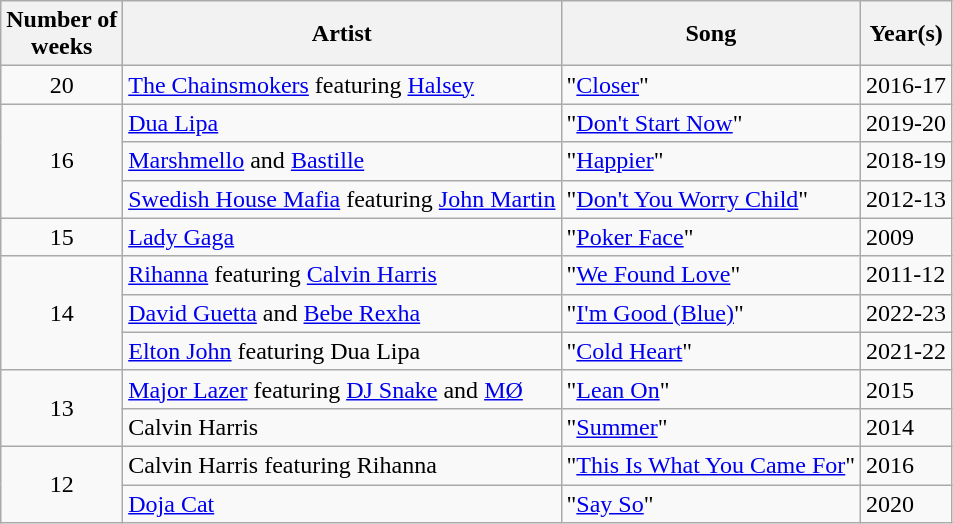<table class="wikitable">
<tr>
<th>Number of <br> weeks</th>
<th>Artist</th>
<th>Song</th>
<th>Year(s)</th>
</tr>
<tr>
<td style="text-align:center;">20</td>
<td><a href='#'>The Chainsmokers</a> featuring <a href='#'>Halsey</a></td>
<td>"<a href='#'>Closer</a>"</td>
<td>2016-17</td>
</tr>
<tr>
<td rowspan=3 style="text-align:center;">16</td>
<td><a href='#'>Dua Lipa</a></td>
<td>"<a href='#'>Don't Start Now</a>"</td>
<td>2019-20</td>
</tr>
<tr>
<td><a href='#'>Marshmello</a> and <a href='#'>Bastille</a></td>
<td>"<a href='#'>Happier</a>"</td>
<td>2018-19</td>
</tr>
<tr>
<td><a href='#'>Swedish House Mafia</a> featuring <a href='#'>John Martin</a></td>
<td>"<a href='#'>Don't You Worry Child</a>"</td>
<td>2012-13</td>
</tr>
<tr>
<td style="text-align:center;">15</td>
<td><a href='#'>Lady Gaga</a></td>
<td>"<a href='#'>Poker Face</a>"</td>
<td>2009</td>
</tr>
<tr>
<td rowspan=3 style="text-align:center;">14</td>
<td><a href='#'>Rihanna</a> featuring <a href='#'>Calvin Harris</a></td>
<td>"<a href='#'>We Found Love</a>"</td>
<td>2011-12</td>
</tr>
<tr>
<td><a href='#'>David Guetta</a> and <a href='#'>Bebe Rexha</a></td>
<td>"<a href='#'>I'm Good (Blue)</a>"</td>
<td>2022-23</td>
</tr>
<tr>
<td><a href='#'>Elton John</a> featuring Dua Lipa</td>
<td>"<a href='#'>Cold Heart</a>"</td>
<td>2021-22</td>
</tr>
<tr>
<td rowspan=2 style="text-align:center;">13</td>
<td><a href='#'>Major Lazer</a> featuring <a href='#'>DJ Snake</a> and <a href='#'>MØ</a></td>
<td>"<a href='#'>Lean On</a>"</td>
<td>2015</td>
</tr>
<tr>
<td>Calvin Harris</td>
<td>"<a href='#'>Summer</a>"</td>
<td>2014</td>
</tr>
<tr>
<td rowspan=2 style="text-align:center;">12</td>
<td>Calvin Harris featuring Rihanna</td>
<td>"<a href='#'>This Is What You Came For</a>"</td>
<td>2016</td>
</tr>
<tr>
<td><a href='#'>Doja Cat</a></td>
<td>"<a href='#'>Say So</a>"</td>
<td>2020</td>
</tr>
</table>
